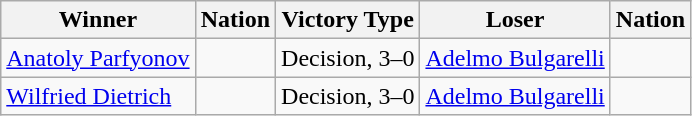<table class="wikitable sortable" style="text-align:left;">
<tr>
<th>Winner</th>
<th>Nation</th>
<th>Victory Type</th>
<th>Loser</th>
<th>Nation</th>
</tr>
<tr>
<td><a href='#'>Anatoly Parfyonov</a></td>
<td></td>
<td>Decision, 3–0</td>
<td><a href='#'>Adelmo Bulgarelli</a></td>
<td></td>
</tr>
<tr>
<td><a href='#'>Wilfried Dietrich</a></td>
<td></td>
<td>Decision, 3–0</td>
<td><a href='#'>Adelmo Bulgarelli</a></td>
<td></td>
</tr>
</table>
